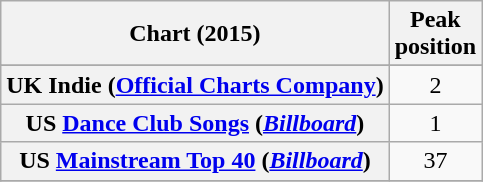<table class="wikitable plainrowheaders sortable" style="text-align:center;">
<tr>
<th scope="col">Chart (2015)</th>
<th scope="col">Peak<br>position</th>
</tr>
<tr>
</tr>
<tr>
</tr>
<tr>
</tr>
<tr>
<th scope="row">UK Indie (<a href='#'>Official Charts Company</a>)</th>
<td style="text-align:center;">2</td>
</tr>
<tr>
<th scope="row">US <a href='#'>Dance Club Songs</a> (<em><a href='#'>Billboard</a></em>)</th>
<td style="text-align:center;">1</td>
</tr>
<tr>
<th scope="row">US <a href='#'>Mainstream Top 40</a> (<em><a href='#'>Billboard</a></em>)<br></th>
<td>37</td>
</tr>
<tr>
</tr>
</table>
